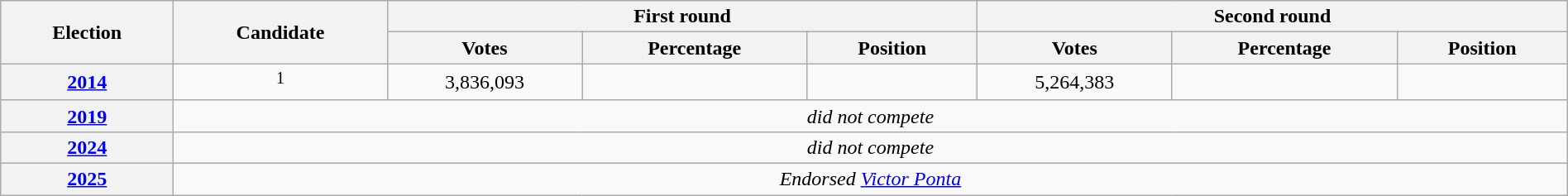<table class=wikitable width=100%>
<tr>
<th rowspan=2>Election</th>
<th rowspan=2>Candidate</th>
<th colspan=3>First round</th>
<th colspan=3>Second round</th>
</tr>
<tr>
<th>Votes</th>
<th>Percentage</th>
<th>Position</th>
<th>Votes</th>
<th>Percentage</th>
<th>Position</th>
</tr>
<tr align=center>
<th><a href='#'>2014</a></th>
<td><sup>1</sup></td>
<td>3,836,093</td>
<td></td>
<td></td>
<td>5,264,383</td>
<td></td>
<td></td>
</tr>
<tr align=center>
<th><a href='#'>2019</a></th>
<td colspan=7><em>did not compete</em></td>
</tr>
<tr align=center>
<th><a href='#'>2024</a></th>
<td colspan="7"><em>did not compete</em></td>
</tr>
<tr align=center>
<th><a href='#'>2025</a></th>
<td colspan="7"><em>Endorsed <a href='#'>Victor Ponta</a></em></td>
</tr>
</table>
